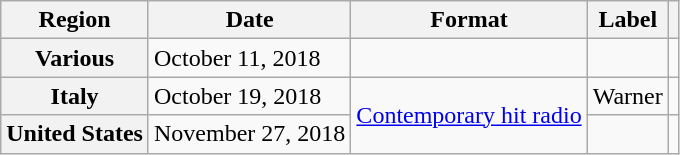<table class="wikitable plainrowheaders">
<tr>
<th scope="col">Region</th>
<th scope="col">Date</th>
<th scope="col">Format</th>
<th scope="col">Label</th>
<th scope="col"></th>
</tr>
<tr>
<th scope="row">Various</th>
<td>October 11, 2018</td>
<td></td>
<td></td>
<td></td>
</tr>
<tr>
<th scope="row">Italy</th>
<td>October 19, 2018</td>
<td rowspan="2"><a href='#'>Contemporary hit radio</a></td>
<td>Warner</td>
<td></td>
</tr>
<tr>
<th scope="row">United States</th>
<td>November 27, 2018</td>
<td></td>
<td></td>
</tr>
</table>
